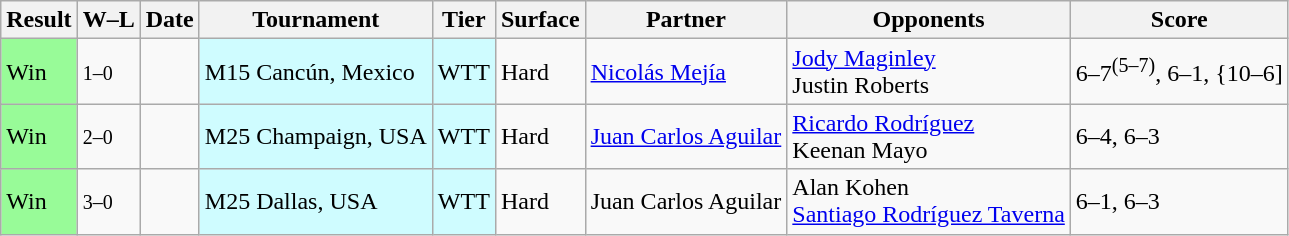<table class="sortable wikitable">
<tr>
<th>Result</th>
<th class="unsortable">W–L</th>
<th>Date</th>
<th>Tournament</th>
<th>Tier</th>
<th>Surface</th>
<th>Partner</th>
<th>Opponents</th>
<th class="unsortable">Score</th>
</tr>
<tr>
<td bgcolor=98FB98>Win</td>
<td><small>1–0</small></td>
<td></td>
<td style="background:#cffcff;">M15 Cancún, Mexico</td>
<td style="background:#cffcff;">WTT</td>
<td>Hard</td>
<td> <a href='#'>Nicolás Mejía</a></td>
<td> <a href='#'>Jody Maginley</a><br> Justin Roberts</td>
<td>6–7<sup>(5–7)</sup>, 6–1, {10–6]</td>
</tr>
<tr>
<td bgcolor=98FB98>Win</td>
<td><small>2–0</small></td>
<td></td>
<td style="background:#cffcff;">M25 Champaign, USA</td>
<td style="background:#cffcff;">WTT</td>
<td>Hard</td>
<td> <a href='#'>Juan Carlos Aguilar</a></td>
<td> <a href='#'>Ricardo Rodríguez</a><br> Keenan Mayo</td>
<td>6–4, 6–3</td>
</tr>
<tr>
<td bgcolor=98FB98>Win</td>
<td><small>3–0</small></td>
<td></td>
<td style="background:#cffcff;">M25 Dallas, USA</td>
<td style="background:#cffcff;">WTT</td>
<td>Hard</td>
<td> Juan Carlos Aguilar</td>
<td> Alan Kohen<br> <a href='#'>Santiago Rodríguez Taverna</a></td>
<td>6–1, 6–3</td>
</tr>
</table>
